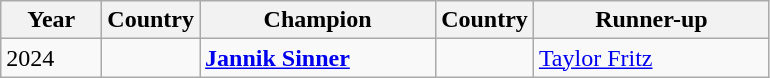<table class="wikitable">
<tr>
<th width="60">Year</th>
<th>Country</th>
<th width="150">Champion</th>
<th>Country</th>
<th width="150">Runner-up</th>
</tr>
<tr>
<td>2024</td>
<td></td>
<td><strong><a href='#'>Jannik Sinner</a></strong></td>
<td></td>
<td><a href='#'>Taylor Fritz</a></td>
</tr>
</table>
